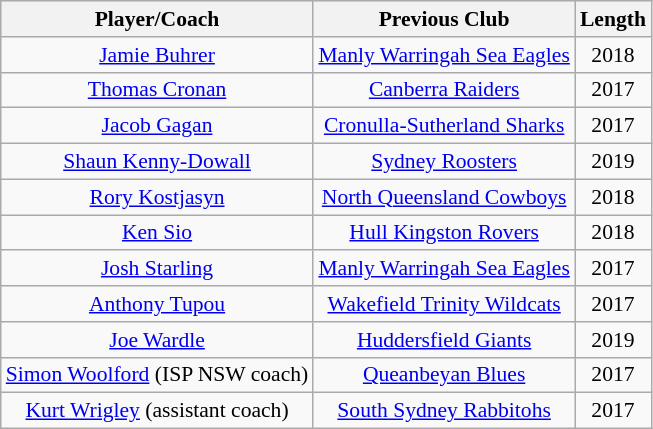<table class="wikitable sortable" style="text-align: center; font-size:90%">
<tr style="background:#efefef;">
<th>Player/Coach</th>
<th>Previous Club</th>
<th>Length</th>
</tr>
<tr>
<td><a href='#'>Jamie Buhrer</a></td>
<td><a href='#'>Manly Warringah Sea Eagles</a></td>
<td>2018</td>
</tr>
<tr>
<td><a href='#'>Thomas Cronan</a></td>
<td><a href='#'>Canberra Raiders</a></td>
<td>2017</td>
</tr>
<tr>
<td><a href='#'>Jacob Gagan</a></td>
<td><a href='#'>Cronulla-Sutherland Sharks</a></td>
<td>2017</td>
</tr>
<tr>
<td><a href='#'>Shaun Kenny-Dowall</a></td>
<td><a href='#'>Sydney Roosters</a></td>
<td>2019</td>
</tr>
<tr>
<td><a href='#'>Rory Kostjasyn</a></td>
<td><a href='#'>North Queensland Cowboys</a></td>
<td>2018</td>
</tr>
<tr>
<td><a href='#'>Ken Sio</a></td>
<td><a href='#'>Hull Kingston Rovers</a></td>
<td>2018</td>
</tr>
<tr>
<td><a href='#'>Josh Starling</a></td>
<td><a href='#'>Manly Warringah Sea Eagles</a></td>
<td>2017</td>
</tr>
<tr>
<td><a href='#'>Anthony Tupou</a></td>
<td><a href='#'>Wakefield Trinity Wildcats</a></td>
<td>2017</td>
</tr>
<tr>
<td><a href='#'>Joe Wardle</a></td>
<td><a href='#'>Huddersfield Giants</a></td>
<td>2019</td>
</tr>
<tr>
<td><a href='#'>Simon Woolford</a> (ISP NSW coach)</td>
<td><a href='#'>Queanbeyan Blues</a></td>
<td>2017</td>
</tr>
<tr>
<td><a href='#'>Kurt Wrigley</a> (assistant coach)</td>
<td><a href='#'>South Sydney Rabbitohs</a></td>
<td>2017</td>
</tr>
</table>
